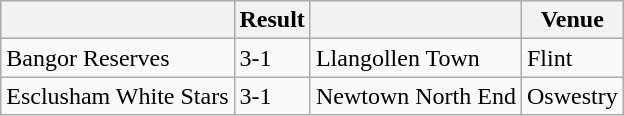<table class="wikitable">
<tr>
<th></th>
<th>Result</th>
<th></th>
<th>Venue</th>
</tr>
<tr>
<td>Bangor Reserves</td>
<td>3-1</td>
<td>Llangollen Town</td>
<td>Flint</td>
</tr>
<tr>
<td>Esclusham White Stars</td>
<td>3-1</td>
<td>Newtown North End</td>
<td> Oswestry</td>
</tr>
</table>
